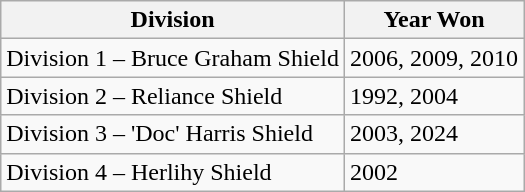<table class="wikitable">
<tr>
<th>Division</th>
<th>Year Won</th>
</tr>
<tr>
<td>Division 1 – Bruce Graham Shield</td>
<td>2006, 2009, 2010</td>
</tr>
<tr>
<td>Division 2 – Reliance Shield</td>
<td>1992, 2004</td>
</tr>
<tr>
<td>Division 3 – 'Doc' Harris Shield</td>
<td>2003, 2024</td>
</tr>
<tr>
<td>Division 4 – Herlihy Shield</td>
<td>2002</td>
</tr>
</table>
